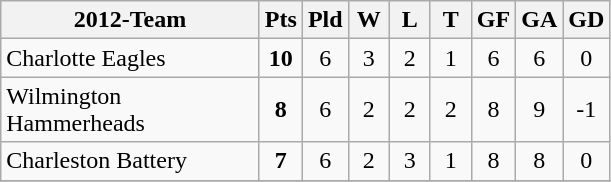<table class="wikitable" style="text-align: center;">
<tr>
<th width="165">2012-Team</th>
<th width="20">Pts</th>
<th width="20">Pld</th>
<th width="20">W</th>
<th width="20">L</th>
<th width="20">T</th>
<th width="20">GF</th>
<th width="20">GA</th>
<th width="20">GD</th>
</tr>
<tr>
<td style="text-align:left;">Charlotte Eagles</td>
<td><strong>10</strong></td>
<td>6</td>
<td>3</td>
<td>2</td>
<td>1</td>
<td>6</td>
<td>6</td>
<td>0</td>
</tr>
<tr>
<td style="text-align:left;">Wilmington Hammerheads</td>
<td><strong>8</strong></td>
<td>6</td>
<td>2</td>
<td>2</td>
<td>2</td>
<td>8</td>
<td>9</td>
<td>-1</td>
</tr>
<tr>
<td style="text-align:left;">Charleston Battery</td>
<td><strong>7</strong></td>
<td>6</td>
<td>2</td>
<td>3</td>
<td>1</td>
<td>8</td>
<td>8</td>
<td>0</td>
</tr>
<tr>
</tr>
</table>
